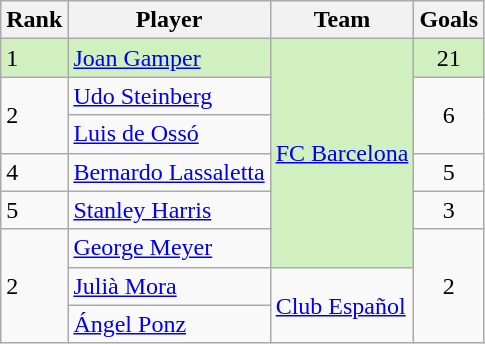<table class="wikitable">
<tr>
<th>Rank</th>
<th>Player</th>
<th>Team</th>
<th>Goals</th>
</tr>
<tr bgcolor="D0F0C0">
<td>1</td>
<td> <a href='#'>Joan Gamper</a></td>
<td rowspan=6><a href='#'>FC Barcelona</a></td>
<td align="center">21</td>
</tr>
<tr>
<td rowspan=2>2</td>
<td> <a href='#'>Udo Steinberg</a></td>
<td rowspan=2 align="center">6</td>
</tr>
<tr>
<td> <a href='#'>Luis de Ossó</a></td>
</tr>
<tr>
<td>4</td>
<td> <a href='#'>Bernardo Lassaletta</a></td>
<td align="center">5</td>
</tr>
<tr>
<td>5</td>
<td> <a href='#'>Stanley Harris</a></td>
<td align="center">3</td>
</tr>
<tr>
<td rowspan=3>2</td>
<td> <a href='#'>George Meyer</a></td>
<td rowspan=3 align="center">2</td>
</tr>
<tr>
<td> <a href='#'>Julià Mora</a></td>
<td rowspan=2><a href='#'>Club Español</a></td>
</tr>
<tr>
<td> <a href='#'>Ángel Ponz</a></td>
</tr>
</table>
